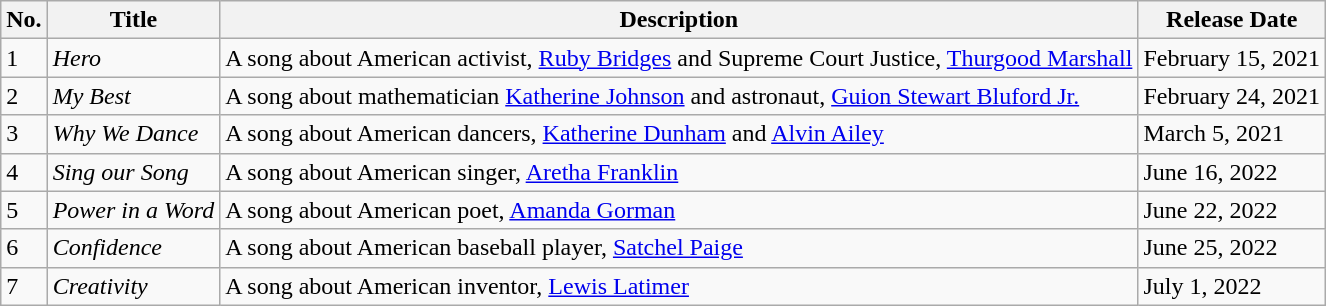<table class="wikitable">
<tr>
<th>No.</th>
<th>Title</th>
<th>Description</th>
<th>Release Date</th>
</tr>
<tr>
<td>1</td>
<td><em>Hero</em></td>
<td>A song about American activist, <a href='#'>Ruby Bridges</a> and Supreme Court Justice, <a href='#'>Thurgood Marshall</a></td>
<td>February 15, 2021</td>
</tr>
<tr>
<td>2</td>
<td><em>My Best</em></td>
<td>A song about mathematician <a href='#'>Katherine Johnson</a> and astronaut, <a href='#'>Guion Stewart Bluford Jr.</a></td>
<td>February 24, 2021</td>
</tr>
<tr>
<td>3</td>
<td><em>Why We Dance</em></td>
<td>A song about American dancers, <a href='#'>Katherine Dunham</a> and <a href='#'>Alvin Ailey</a></td>
<td>March 5, 2021</td>
</tr>
<tr>
<td>4</td>
<td><em>Sing our Song</em></td>
<td>A song about American singer, <a href='#'>Aretha Franklin</a></td>
<td>June 16, 2022</td>
</tr>
<tr>
<td>5</td>
<td><em>Power in a Word</em></td>
<td>A song about American poet, <a href='#'>Amanda Gorman</a></td>
<td>June 22, 2022</td>
</tr>
<tr>
<td>6</td>
<td><em>Confidence</em></td>
<td>A song about American baseball player, <a href='#'>Satchel Paige</a></td>
<td>June 25, 2022</td>
</tr>
<tr>
<td>7</td>
<td><em>Creativity</em></td>
<td>A song about American inventor, <a href='#'>Lewis Latimer</a></td>
<td>July 1, 2022</td>
</tr>
</table>
